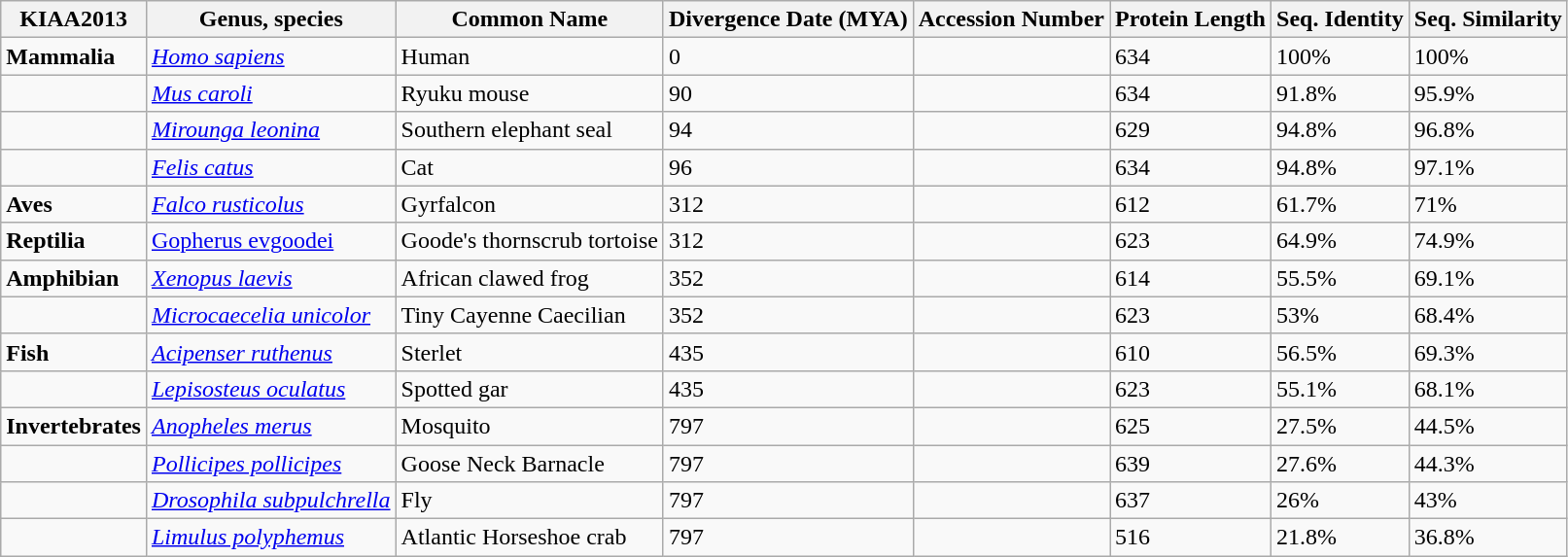<table class="wikitable">
<tr>
<th>KIAA2013</th>
<th>Genus, species</th>
<th>Common Name</th>
<th>Divergence Date (MYA)</th>
<th>Accession Number</th>
<th>Protein Length</th>
<th>Seq. Identity</th>
<th>Seq. Similarity</th>
</tr>
<tr>
<td><strong>Mammalia</strong></td>
<td><em><a href='#'>Homo sapiens</a></em></td>
<td>Human</td>
<td>0</td>
<td></td>
<td>634</td>
<td>100%</td>
<td>100%</td>
</tr>
<tr>
<td></td>
<td><em><a href='#'>Mus caroli</a></em></td>
<td>Ryuku mouse</td>
<td>90</td>
<td></td>
<td>634</td>
<td>91.8%</td>
<td>95.9%</td>
</tr>
<tr>
<td></td>
<td><em><a href='#'>Mirounga leonina</a></em></td>
<td>Southern elephant seal</td>
<td>94</td>
<td></td>
<td>629</td>
<td>94.8%</td>
<td>96.8%</td>
</tr>
<tr>
<td></td>
<td><em><a href='#'>Felis catus</a></em></td>
<td>Cat</td>
<td>96</td>
<td></td>
<td>634</td>
<td>94.8%</td>
<td>97.1%</td>
</tr>
<tr>
<td><strong>Aves</strong></td>
<td><em><a href='#'>Falco rusticolus</a></em></td>
<td>Gyrfalcon</td>
<td>312</td>
<td></td>
<td>612</td>
<td>61.7%</td>
<td>71%</td>
</tr>
<tr>
<td><strong>Reptilia</strong></td>
<td><a href='#'>Gopherus evgoodei</a></td>
<td>Goode's thornscrub tortoise</td>
<td>312</td>
<td></td>
<td>623</td>
<td>64.9%</td>
<td>74.9%</td>
</tr>
<tr>
<td><strong>Amphibian</strong></td>
<td><em><a href='#'>Xenopus laevis</a></em></td>
<td>African clawed frog</td>
<td>352</td>
<td></td>
<td>614</td>
<td>55.5%</td>
<td>69.1%</td>
</tr>
<tr>
<td></td>
<td><em><a href='#'>Microcaecelia unicolor</a></em></td>
<td>Tiny Cayenne Caecilian</td>
<td>352</td>
<td></td>
<td>623</td>
<td>53%</td>
<td>68.4%</td>
</tr>
<tr>
<td><strong>Fish</strong></td>
<td><em><a href='#'>Acipenser ruthenus</a></em></td>
<td>Sterlet</td>
<td>435</td>
<td></td>
<td>610</td>
<td>56.5%</td>
<td>69.3%</td>
</tr>
<tr>
<td></td>
<td><em><a href='#'>Lepisosteus oculatus</a></em></td>
<td>Spotted gar</td>
<td>435</td>
<td></td>
<td>623</td>
<td>55.1%</td>
<td>68.1%</td>
</tr>
<tr>
<td><strong>Invertebrates</strong></td>
<td><em><a href='#'>Anopheles merus</a></em></td>
<td>Mosquito</td>
<td>797</td>
<td></td>
<td>625</td>
<td>27.5%</td>
<td>44.5%</td>
</tr>
<tr>
<td></td>
<td><em><a href='#'>Pollicipes pollicipes</a></em></td>
<td>Goose Neck Barnacle</td>
<td>797</td>
<td></td>
<td>639</td>
<td>27.6%</td>
<td>44.3%</td>
</tr>
<tr>
<td></td>
<td><em><a href='#'>Drosophila subpulchrella</a></em></td>
<td>Fly</td>
<td>797</td>
<td></td>
<td>637</td>
<td>26%</td>
<td>43%</td>
</tr>
<tr>
<td></td>
<td><em><a href='#'>Limulus polyphemus</a></em></td>
<td>Atlantic Horseshoe crab</td>
<td>797</td>
<td></td>
<td>516</td>
<td>21.8%</td>
<td>36.8%</td>
</tr>
</table>
